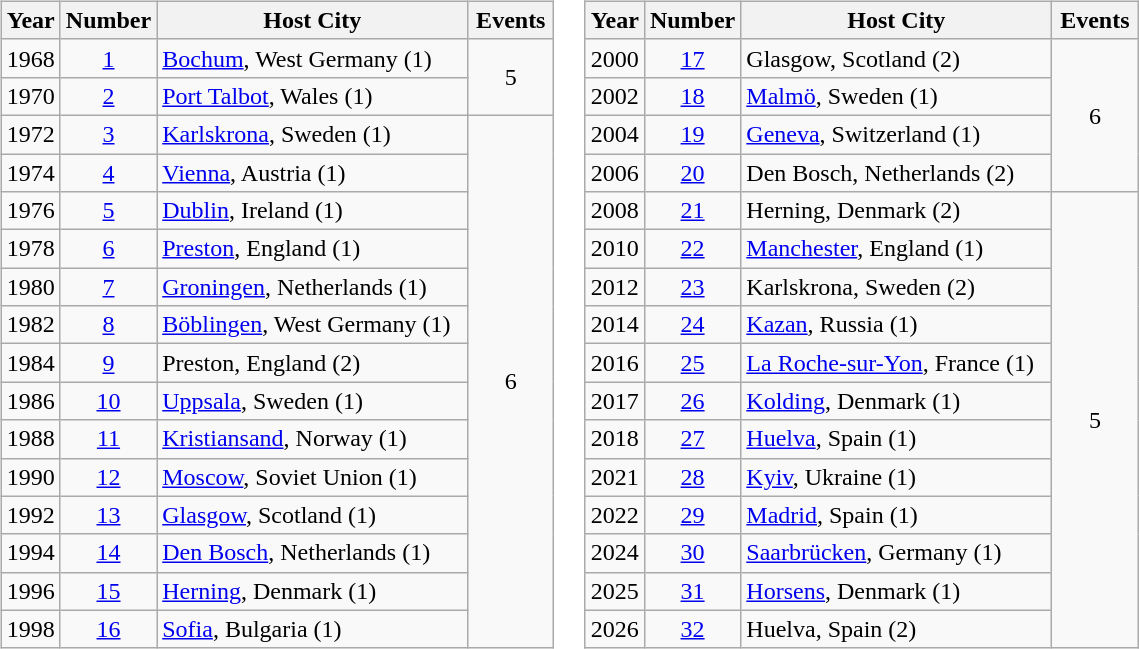<table>
<tr>
<td valign=top><br><table class="wikitable" style="font-size:100%">
<tr>
<th width=30>Year</th>
<th width=30>Number</th>
<th width=200>Host City</th>
<th width=50>Events</th>
</tr>
<tr>
<td align=center>1968</td>
<td align=center><a href='#'>1</a></td>
<td><a href='#'>Bochum</a>, West Germany (1)</td>
<td rowspan="2" align=center>5</td>
</tr>
<tr>
<td align=center>1970</td>
<td align=center><a href='#'>2</a></td>
<td><a href='#'>Port Talbot</a>, Wales (1)</td>
</tr>
<tr>
<td align=center>1972</td>
<td align=center><a href='#'>3</a></td>
<td><a href='#'>Karlskrona</a>, Sweden (1)</td>
<td rowspan="14" align=center>6</td>
</tr>
<tr>
<td align=center>1974</td>
<td align=center><a href='#'>4</a></td>
<td><a href='#'>Vienna</a>, Austria (1)</td>
</tr>
<tr>
<td align=center>1976</td>
<td align=center><a href='#'>5</a></td>
<td><a href='#'>Dublin</a>, Ireland (1)</td>
</tr>
<tr>
<td align=center>1978</td>
<td align=center><a href='#'>6</a></td>
<td><a href='#'>Preston</a>, England (1)</td>
</tr>
<tr>
<td align=center>1980</td>
<td align=center><a href='#'>7</a></td>
<td><a href='#'>Groningen</a>, Netherlands (1)</td>
</tr>
<tr>
<td align=center>1982</td>
<td align=center><a href='#'>8</a></td>
<td><a href='#'>Böblingen</a>, West Germany (1)</td>
</tr>
<tr>
<td align=center>1984</td>
<td align=center><a href='#'>9</a></td>
<td>Preston, England (2)</td>
</tr>
<tr>
<td align=center>1986</td>
<td align=center><a href='#'>10</a></td>
<td><a href='#'>Uppsala</a>, Sweden (1)</td>
</tr>
<tr>
<td align=center>1988</td>
<td align=center><a href='#'>11</a></td>
<td><a href='#'>Kristiansand</a>, Norway (1)</td>
</tr>
<tr>
<td align=center>1990</td>
<td align=center><a href='#'>12</a></td>
<td><a href='#'>Moscow</a>, Soviet Union (1)</td>
</tr>
<tr>
<td align=center>1992</td>
<td align=center><a href='#'>13</a></td>
<td><a href='#'>Glasgow</a>, Scotland (1)</td>
</tr>
<tr>
<td align=center>1994</td>
<td align=center><a href='#'>14</a></td>
<td><a href='#'>Den Bosch</a>, Netherlands (1)</td>
</tr>
<tr>
<td align=center>1996</td>
<td align=center><a href='#'>15</a></td>
<td><a href='#'>Herning</a>, Denmark (1)</td>
</tr>
<tr>
<td align=center>1998</td>
<td align=center><a href='#'>16</a></td>
<td><a href='#'>Sofia</a>, Bulgaria (1)</td>
</tr>
</table>
</td>
<td valign=top><br><table class="wikitable" style="font-size:100%">
<tr>
<th width=30>Year</th>
<th width=30>Number</th>
<th width=200>Host City</th>
<th width=50>Events</th>
</tr>
<tr>
<td align=center>2000</td>
<td align=center><a href='#'>17</a></td>
<td>Glasgow, Scotland (2)</td>
<td rowspan="4" align=center>6</td>
</tr>
<tr>
<td align=center>2002</td>
<td align=center><a href='#'>18</a></td>
<td><a href='#'>Malmö</a>, Sweden (1)</td>
</tr>
<tr>
<td align=center>2004</td>
<td align=center><a href='#'>19</a></td>
<td><a href='#'>Geneva</a>, Switzerland (1)</td>
</tr>
<tr>
<td align=center>2006</td>
<td align=center><a href='#'>20</a></td>
<td>Den Bosch, Netherlands (2)</td>
</tr>
<tr>
<td align=center>2008</td>
<td align=center><a href='#'>21</a></td>
<td>Herning, Denmark (2)</td>
<td rowspan="12" align=center>5</td>
</tr>
<tr>
<td align=center>2010</td>
<td align=center><a href='#'>22</a></td>
<td><a href='#'>Manchester</a>, England (1)</td>
</tr>
<tr>
<td align=center>2012</td>
<td align=center><a href='#'>23</a></td>
<td>Karlskrona, Sweden (2)</td>
</tr>
<tr>
<td align=center>2014</td>
<td align=center><a href='#'>24</a></td>
<td><a href='#'>Kazan</a>, Russia (1)</td>
</tr>
<tr>
<td align=center>2016</td>
<td align=center><a href='#'>25</a></td>
<td><a href='#'>La Roche-sur-Yon</a>, France (1)</td>
</tr>
<tr>
<td align=center>2017</td>
<td align=center><a href='#'>26</a></td>
<td><a href='#'>Kolding</a>, Denmark (1)</td>
</tr>
<tr>
<td align=center>2018</td>
<td align=center><a href='#'>27</a></td>
<td><a href='#'>Huelva</a>, Spain (1)</td>
</tr>
<tr>
<td align=center>2021</td>
<td align=center><a href='#'>28</a></td>
<td><a href='#'>Kyiv</a>, Ukraine (1)</td>
</tr>
<tr>
<td align=center>2022</td>
<td align=center><a href='#'>29</a></td>
<td><a href='#'>Madrid</a>, Spain (1)</td>
</tr>
<tr>
<td align=center>2024</td>
<td align=center><a href='#'>30</a></td>
<td><a href='#'>Saarbrücken</a>, Germany (1)</td>
</tr>
<tr>
<td align=center>2025</td>
<td align=center><a href='#'>31</a></td>
<td><a href='#'>Horsens</a>, Denmark (1)</td>
</tr>
<tr>
<td align=center>2026</td>
<td align=center><a href='#'>32</a></td>
<td>Huelva, Spain (2)</td>
</tr>
</table>
</td>
</tr>
</table>
